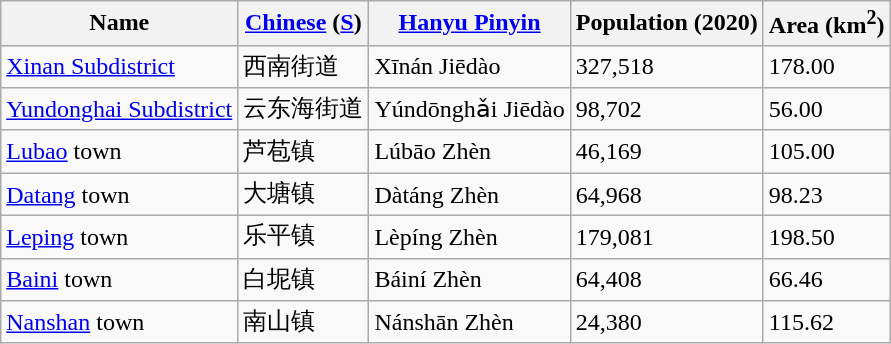<table class="wikitable">
<tr>
<th>Name</th>
<th><a href='#'>Chinese</a> (<a href='#'>S</a>)</th>
<th><a href='#'>Hanyu Pinyin</a></th>
<th>Population (2020)</th>
<th>Area (km<sup>2</sup>)</th>
</tr>
<tr>
<td><a href='#'>Xinan Subdistrict</a></td>
<td>西南街道</td>
<td>Xīnán Jiēdào</td>
<td>327,518</td>
<td>178.00</td>
</tr>
<tr>
<td><a href='#'>Yundonghai Subdistrict</a></td>
<td>云东海街道</td>
<td>Yúndōnghǎi Jiēdào</td>
<td>98,702</td>
<td>56.00</td>
</tr>
<tr>
<td><a href='#'>Lubao</a> town</td>
<td>芦苞镇</td>
<td>Lúbāo Zhèn</td>
<td>46,169</td>
<td>105.00</td>
</tr>
<tr>
<td><a href='#'>Datang</a> town</td>
<td>大塘镇</td>
<td>Dàtáng Zhèn</td>
<td>64,968</td>
<td>98.23</td>
</tr>
<tr>
<td><a href='#'>Leping</a> town</td>
<td>乐平镇</td>
<td>Lèpíng Zhèn</td>
<td>179,081</td>
<td>198.50</td>
</tr>
<tr>
<td><a href='#'>Baini</a> town</td>
<td>白坭镇</td>
<td>Báiní Zhèn</td>
<td>64,408</td>
<td>66.46</td>
</tr>
<tr>
<td><a href='#'>Nanshan</a> town</td>
<td>南山镇</td>
<td>Nánshān Zhèn</td>
<td>24,380</td>
<td>115.62</td>
</tr>
</table>
